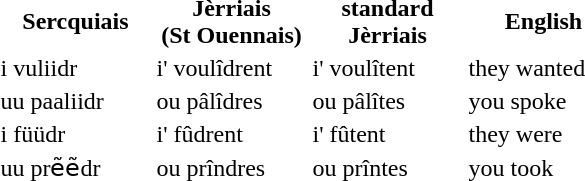<table>
<tr>
<th style="width:100px;">Sercquiais</th>
<th style="width:100px;">Jèrriais <br>(St Ouennais)</th>
<th style="width:100px;">standard Jèrriais</th>
<th style="width:100px;">English</th>
</tr>
<tr>
<td>i vuliidr</td>
<td>i' voulîdrent</td>
<td>i' voulîtent</td>
<td>they wanted</td>
</tr>
<tr>
<td>uu paaliidr</td>
<td>ou pâlîdres</td>
<td>ou pâlîtes</td>
<td>you spoke</td>
</tr>
<tr>
<td>i füüdr</td>
<td>i' fûdrent</td>
<td>i' fûtent</td>
<td>they were</td>
</tr>
<tr>
<td>uu prẽẽdr</td>
<td>ou prîndres</td>
<td>ou prîntes</td>
<td>you took</td>
</tr>
</table>
